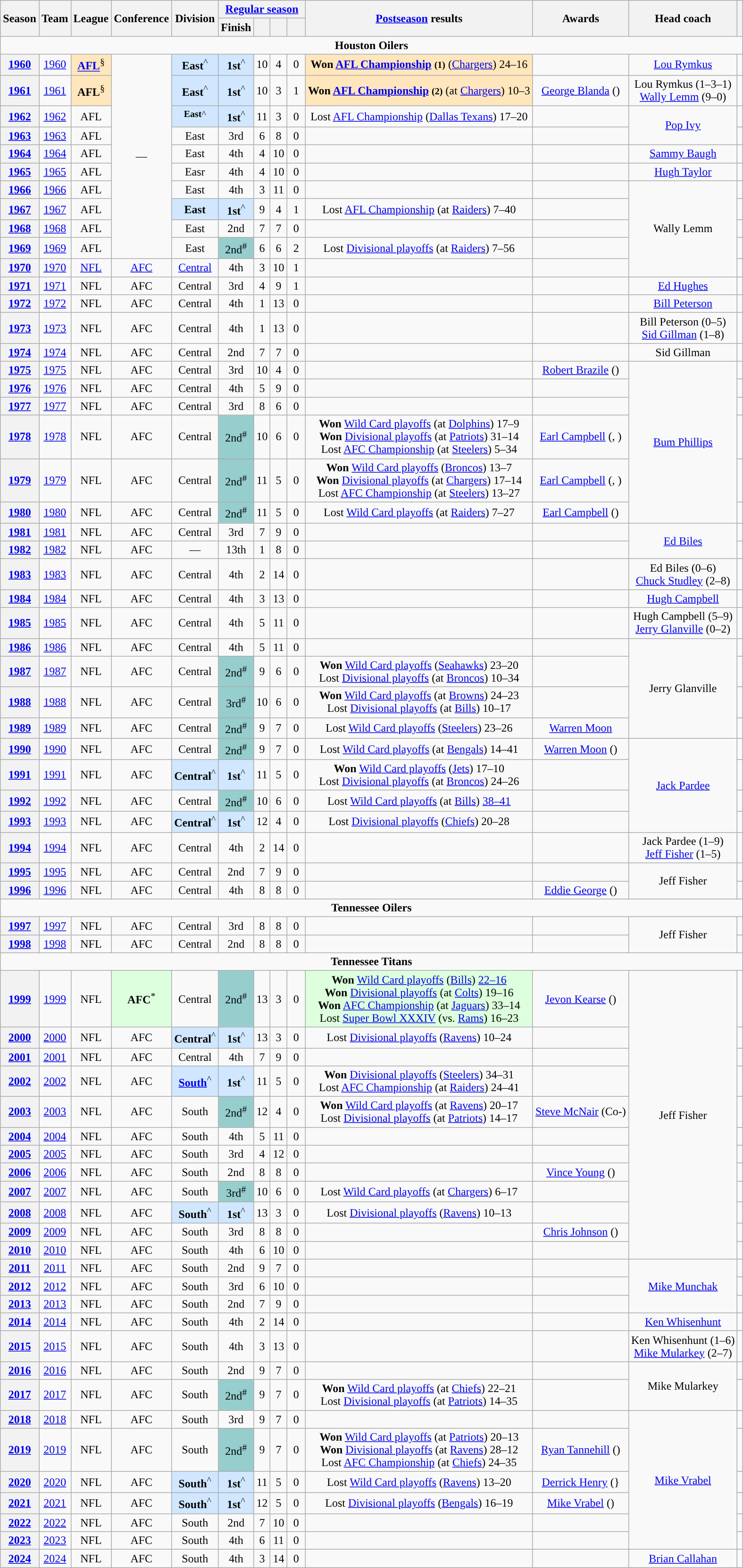<table class="wikitable" style="text-align:center">
<tr>
<th scope="col" rowspan="2">Season</th>
<th scope="col" rowspan="2">Team</th>
<th scope="col" rowspan="2">League</th>
<th scope="col" rowspan="2">Conference</th>
<th scope="col" rowspan="2">Division</th>
<th scope="colgroup" colspan="4"><a href='#'>Regular season</a></th>
<th scope="col" rowspan="2"><a href='#'>Postseason</a> results</th>
<th scope="col" rowspan="2">Awards</th>
<th scope=col rowspan="2">Head coach</th>
<th scope=col rowspan="2"></th>
</tr>
<tr>
<th scope="col" rowspan="1">Finish</th>
<th scope="col" rowspan="1"></th>
<th scope="col" rowspan="1"></th>
<th scope="col" rowspan="1"  width=2.5%></th>
</tr>
<tr>
<td colspan="13"><strong>Houston Oilers</strong></td>
</tr>
<tr>
<th><a href='#'>1960</a></th>
<td><a href='#'>1960</a></td>
<td bgcolor="#FFE6BD"><strong><a href='#'>AFL</a></strong><sup>§</sup></td>
<td rowspan="10">—</td>
<td bgcolor="#D0E7FF"><strong>East</strong><sup>^</sup></td>
<td bgcolor="#D0E7FF"><strong>1st</strong><sup>^</sup></td>
<td>10</td>
<td>4</td>
<td>0</td>
<td bgcolor="#FFE6BD"><strong>Won <a href='#'>AFL Championship</a> <small>(1)</small></strong> (<a href='#'>Chargers</a>) 24–16</td>
<td></td>
<td><a href='#'>Lou Rymkus</a></td>
<td></td>
</tr>
<tr>
<th><a href='#'>1961</a></th>
<td><a href='#'>1961</a></td>
<td bgcolor="#FFE6BD"><strong>AFL</strong><sup>§</sup></td>
<td bgcolor="#D0E7FF"><strong>East</strong><sup>^</sup></td>
<td bgcolor="#D0E7FF"><strong>1st</strong><sup>^</sup></td>
<td>10</td>
<td>3</td>
<td>1</td>
<td bgcolor="#FFE6BD"><strong>Won <a href='#'>AFL Championship</a> <small>(2)</small></strong> (at <a href='#'>Chargers</a>) 10–3</td>
<td><a href='#'>George Blanda</a> ()</td>
<td>Lou Rymkus (1–3–1)<br><a href='#'>Wally Lemm</a> (9–0)</td>
<td></td>
</tr>
<tr>
<th><a href='#'>1962</a></th>
<td><a href='#'>1962</a></td>
<td>AFL</td>
<td bgcolor="#D0E7FF"><sup><strong>East</strong>^</sup></td>
<td bgcolor="#D0E7FF"><strong>1st</strong><sup>^</sup></td>
<td>11</td>
<td>3</td>
<td>0</td>
<td>Lost <a href='#'>AFL Championship</a> (<a href='#'>Dallas Texans</a>) 17–20 </td>
<td></td>
<td rowspan="2"><a href='#'>Pop Ivy</a></td>
<td></td>
</tr>
<tr>
<th><a href='#'>1963</a></th>
<td><a href='#'>1963</a></td>
<td>AFL</td>
<td>East</td>
<td>3rd</td>
<td>6</td>
<td>8</td>
<td>0</td>
<td></td>
<td></td>
<td></td>
</tr>
<tr>
<th><a href='#'>1964</a></th>
<td><a href='#'>1964</a></td>
<td>AFL</td>
<td>East</td>
<td>4th</td>
<td>4</td>
<td>10</td>
<td>0</td>
<td></td>
<td></td>
<td><a href='#'>Sammy Baugh</a></td>
<td></td>
</tr>
<tr>
<th><a href='#'>1965</a></th>
<td><a href='#'>1965</a></td>
<td>AFL</td>
<td>Easr</td>
<td>4th</td>
<td>4</td>
<td>10</td>
<td>0</td>
<td></td>
<td></td>
<td><a href='#'>Hugh Taylor</a></td>
<td></td>
</tr>
<tr>
<th><a href='#'>1966</a></th>
<td><a href='#'>1966</a></td>
<td>AFL</td>
<td>East</td>
<td>4th</td>
<td>3</td>
<td>11</td>
<td>0</td>
<td></td>
<td></td>
<td rowspan="5">Wally Lemm</td>
<td></td>
</tr>
<tr>
<th><a href='#'>1967</a></th>
<td><a href='#'>1967</a></td>
<td>AFL</td>
<td bgcolor="#D0E7FF"><strong>East</strong></td>
<td bgcolor="#D0E7FF"><strong>1st</strong><sup>^</sup></td>
<td>9</td>
<td>4</td>
<td>1</td>
<td>Lost <a href='#'>AFL Championship</a> (at <a href='#'>Raiders</a>) 7–40</td>
<td></td>
<td></td>
</tr>
<tr>
<th><a href='#'>1968</a></th>
<td><a href='#'>1968</a></td>
<td>AFL</td>
<td>East</td>
<td>2nd</td>
<td>7</td>
<td>7</td>
<td>0</td>
<td></td>
<td></td>
<td></td>
</tr>
<tr>
<th><a href='#'>1969</a></th>
<td><a href='#'>1969</a></td>
<td>AFL</td>
<td>East</td>
<td bgcolor="#96CDCD">2nd<sup>#</sup></td>
<td>6</td>
<td>6</td>
<td>2</td>
<td>Lost <a href='#'>Divisional playoffs</a> (at <a href='#'>Raiders</a>) 7–56</td>
<td></td>
<td></td>
</tr>
<tr>
<th><a href='#'>1970</a></th>
<td><a href='#'>1970</a></td>
<td><a href='#'>NFL</a></td>
<td><a href='#'>AFC</a></td>
<td><a href='#'>Central</a></td>
<td>4th</td>
<td>3</td>
<td>10</td>
<td>1</td>
<td></td>
<td></td>
<td></td>
</tr>
<tr>
<th><a href='#'>1971</a></th>
<td><a href='#'>1971</a></td>
<td>NFL</td>
<td>AFC</td>
<td>Central</td>
<td>3rd</td>
<td>4</td>
<td>9</td>
<td>1</td>
<td></td>
<td></td>
<td><a href='#'>Ed Hughes</a></td>
<td></td>
</tr>
<tr>
<th><a href='#'>1972</a></th>
<td><a href='#'>1972</a></td>
<td>NFL</td>
<td>AFC</td>
<td>Central</td>
<td>4th</td>
<td>1</td>
<td>13</td>
<td>0</td>
<td></td>
<td></td>
<td><a href='#'>Bill Peterson</a></td>
<td></td>
</tr>
<tr>
<th><a href='#'>1973</a></th>
<td><a href='#'>1973</a></td>
<td>NFL</td>
<td>AFC</td>
<td>Central</td>
<td>4th</td>
<td>1</td>
<td>13</td>
<td>0</td>
<td></td>
<td></td>
<td>Bill Peterson (0–5) <br> <a href='#'>Sid Gillman</a> (1–8)</td>
<td></td>
</tr>
<tr>
<th><a href='#'>1974</a></th>
<td><a href='#'>1974</a></td>
<td>NFL</td>
<td>AFC</td>
<td>Central</td>
<td>2nd</td>
<td>7</td>
<td>7</td>
<td>0</td>
<td></td>
<td></td>
<td>Sid Gillman</td>
<td></td>
</tr>
<tr>
<th><a href='#'>1975</a></th>
<td><a href='#'>1975</a></td>
<td>NFL</td>
<td>AFC</td>
<td>Central</td>
<td>3rd</td>
<td>10</td>
<td>4</td>
<td>0</td>
<td></td>
<td><a href='#'>Robert Brazile</a> ()</td>
<td rowspan="6"><a href='#'>Bum Phillips</a></td>
<td></td>
</tr>
<tr>
<th><a href='#'>1976</a></th>
<td><a href='#'>1976</a></td>
<td>NFL</td>
<td>AFC</td>
<td>Central</td>
<td>4th</td>
<td>5</td>
<td>9</td>
<td>0</td>
<td></td>
<td></td>
<td></td>
</tr>
<tr>
<th><a href='#'>1977</a></th>
<td><a href='#'>1977</a></td>
<td>NFL</td>
<td>AFC</td>
<td>Central</td>
<td>3rd</td>
<td>8</td>
<td>6</td>
<td>0</td>
<td></td>
<td></td>
<td></td>
</tr>
<tr>
<th><a href='#'>1978</a></th>
<td><a href='#'>1978</a></td>
<td>NFL</td>
<td>AFC</td>
<td>Central</td>
<td bgcolor="#96CDCD">2nd<sup>#</sup></td>
<td>10</td>
<td>6</td>
<td>0</td>
<td><strong>Won</strong> <a href='#'>Wild Card playoffs</a> (at <a href='#'>Dolphins</a>) 17–9<br><strong>Won</strong> <a href='#'>Divisional playoffs</a> (at <a href='#'>Patriots</a>) 31–14<br>Lost <a href='#'>AFC Championship</a> (at <a href='#'>Steelers</a>) 5–34</td>
<td><a href='#'>Earl Campbell</a> (, )</td>
<td></td>
</tr>
<tr>
<th><a href='#'>1979</a></th>
<td><a href='#'>1979</a></td>
<td>NFL</td>
<td>AFC</td>
<td>Central</td>
<td bgcolor="#96CDCD">2nd<sup>#</sup></td>
<td>11</td>
<td>5</td>
<td>0</td>
<td><strong>Won</strong> <a href='#'>Wild Card playoffs</a> (<a href='#'>Broncos</a>) 13–7<br><strong>Won</strong> <a href='#'>Divisional playoffs</a> (at <a href='#'>Chargers</a>) 17–14<br>Lost <a href='#'>AFC Championship</a> (at <a href='#'>Steelers</a>) 13–27</td>
<td><a href='#'>Earl Campbell</a> (, )</td>
<td></td>
</tr>
<tr>
<th><a href='#'>1980</a></th>
<td><a href='#'>1980</a></td>
<td>NFL</td>
<td>AFC</td>
<td>Central</td>
<td bgcolor="#96CDCD">2nd<sup>#</sup></td>
<td>11</td>
<td>5</td>
<td>0</td>
<td>Lost <a href='#'>Wild Card playoffs</a> (at <a href='#'>Raiders</a>) 7–27</td>
<td><a href='#'>Earl Campbell</a> ()</td>
<td></td>
</tr>
<tr>
<th><a href='#'>1981</a></th>
<td><a href='#'>1981</a></td>
<td>NFL</td>
<td>AFC</td>
<td>Central</td>
<td>3rd</td>
<td>7</td>
<td>9</td>
<td>0</td>
<td></td>
<td></td>
<td rowspan="2"><a href='#'>Ed Biles</a></td>
<td></td>
</tr>
<tr>
<th><a href='#'>1982</a></th>
<td><a href='#'>1982</a></td>
<td>NFL</td>
<td>AFC</td>
<td>—</td>
<td>13th</td>
<td>1</td>
<td>8</td>
<td>0</td>
<td></td>
<td></td>
<td></td>
</tr>
<tr>
<th><a href='#'>1983</a></th>
<td><a href='#'>1983</a></td>
<td>NFL</td>
<td>AFC</td>
<td>Central</td>
<td>4th</td>
<td>2</td>
<td>14</td>
<td>0</td>
<td></td>
<td></td>
<td>Ed Biles (0–6) <br> <a href='#'>Chuck Studley</a> (2–8)</td>
<td></td>
</tr>
<tr>
<th><a href='#'>1984</a></th>
<td><a href='#'>1984</a></td>
<td>NFL</td>
<td>AFC</td>
<td>Central</td>
<td>4th</td>
<td>3</td>
<td>13</td>
<td>0</td>
<td></td>
<td></td>
<td><a href='#'>Hugh Campbell</a></td>
<td></td>
</tr>
<tr>
<th><a href='#'>1985</a></th>
<td><a href='#'>1985</a></td>
<td>NFL</td>
<td>AFC</td>
<td>Central</td>
<td>4th</td>
<td>5</td>
<td>11</td>
<td>0</td>
<td></td>
<td></td>
<td>Hugh Campbell (5–9) <br> <a href='#'>Jerry Glanville</a> (0–2)</td>
<td></td>
</tr>
<tr>
<th><a href='#'>1986</a></th>
<td><a href='#'>1986</a></td>
<td>NFL</td>
<td>AFC</td>
<td>Central</td>
<td>4th</td>
<td>5</td>
<td>11</td>
<td>0</td>
<td></td>
<td></td>
<td rowspan="4">Jerry Glanville</td>
<td></td>
</tr>
<tr>
<th><a href='#'>1987</a></th>
<td><a href='#'>1987</a></td>
<td>NFL</td>
<td>AFC</td>
<td>Central</td>
<td bgcolor="#96CDCD">2nd<sup>#</sup></td>
<td>9</td>
<td>6</td>
<td>0</td>
<td><strong>Won</strong> <a href='#'>Wild Card playoffs</a> (<a href='#'>Seahawks</a>) 23–20 <br>Lost <a href='#'>Divisional playoffs</a> (at <a href='#'>Broncos</a>) 10–34</td>
<td></td>
<td></td>
</tr>
<tr>
<th><a href='#'>1988</a></th>
<td><a href='#'>1988</a></td>
<td>NFL</td>
<td>AFC</td>
<td>Central</td>
<td bgcolor="#96CDCD">3rd<sup>#</sup></td>
<td>10</td>
<td>6</td>
<td>0</td>
<td><strong>Won</strong> <a href='#'>Wild Card playoffs</a> (at <a href='#'>Browns</a>) 24–23<br>Lost <a href='#'>Divisional playoffs</a> (at <a href='#'>Bills</a>) 10–17</td>
<td></td>
<td></td>
</tr>
<tr>
<th><a href='#'>1989</a></th>
<td><a href='#'>1989</a></td>
<td>NFL</td>
<td>AFC</td>
<td>Central</td>
<td bgcolor="#96CDCD">2nd<sup>#</sup></td>
<td>9</td>
<td>7</td>
<td>0</td>
<td>Lost <a href='#'>Wild Card playoffs</a> (<a href='#'>Steelers</a>) 23–26 </td>
<td><a href='#'>Warren Moon</a> </td>
<td></td>
</tr>
<tr>
<th><a href='#'>1990</a></th>
<td><a href='#'>1990</a></td>
<td>NFL</td>
<td>AFC</td>
<td>Central</td>
<td bgcolor="#96CDCD">2nd<sup>#</sup></td>
<td>9</td>
<td>7</td>
<td>0</td>
<td>Lost <a href='#'>Wild Card playoffs</a> (at <a href='#'>Bengals</a>) 14–41</td>
<td><a href='#'>Warren Moon</a> ()</td>
<td rowspan="4"><a href='#'>Jack Pardee</a></td>
<td></td>
</tr>
<tr>
<th><a href='#'>1991</a></th>
<td><a href='#'>1991</a></td>
<td>NFL</td>
<td>AFC</td>
<td bgcolor="#D0E7FF"><strong>Central</strong><sup>^</sup></td>
<td bgcolor="#D0E7FF"><strong>1st</strong><sup>^</sup></td>
<td>11</td>
<td>5</td>
<td>0</td>
<td><strong>Won</strong> <a href='#'>Wild Card playoffs</a> (<a href='#'>Jets</a>) 17–10<br>Lost <a href='#'>Divisional playoffs</a> (at <a href='#'>Broncos</a>) 24–26</td>
<td></td>
<td></td>
</tr>
<tr>
<th><a href='#'>1992</a></th>
<td><a href='#'>1992</a></td>
<td>NFL</td>
<td>AFC</td>
<td>Central</td>
<td bgcolor="#96CDCD">2nd<sup>#</sup></td>
<td>10</td>
<td>6</td>
<td>0</td>
<td>Lost <a href='#'>Wild Card playoffs</a> (at <a href='#'>Bills</a>) <a href='#'>38–41 </a></td>
<td></td>
<td></td>
</tr>
<tr>
<th><a href='#'>1993</a></th>
<td><a href='#'>1993</a></td>
<td>NFL</td>
<td>AFC</td>
<td bgcolor="#D0E7FF"><strong>Central</strong><sup>^</sup></td>
<td bgcolor="#D0E7FF"><strong>1st</strong><sup>^</sup></td>
<td>12</td>
<td>4</td>
<td>0</td>
<td>Lost <a href='#'>Divisional playoffs</a> (<a href='#'>Chiefs</a>) 20–28</td>
<td></td>
<td></td>
</tr>
<tr>
<th><a href='#'>1994</a></th>
<td><a href='#'>1994</a></td>
<td>NFL</td>
<td>AFC</td>
<td>Central</td>
<td>4th</td>
<td>2</td>
<td>14</td>
<td>0</td>
<td></td>
<td></td>
<td>Jack Pardee (1–9) <br> <a href='#'>Jeff Fisher</a> (1–5)</td>
<td></td>
</tr>
<tr>
<th><a href='#'>1995</a></th>
<td><a href='#'>1995</a></td>
<td>NFL</td>
<td>AFC</td>
<td>Central</td>
<td>2nd</td>
<td>7</td>
<td>9</td>
<td>0</td>
<td></td>
<td></td>
<td rowspan="2">Jeff Fisher</td>
<td></td>
</tr>
<tr>
<th><a href='#'>1996</a></th>
<td><a href='#'>1996</a></td>
<td>NFL</td>
<td>AFC</td>
<td>Central</td>
<td>4th</td>
<td>8</td>
<td>8</td>
<td>0</td>
<td></td>
<td><a href='#'>Eddie George</a> ()</td>
<td></td>
</tr>
<tr>
<td colspan="13"><strong>Tennessee Oilers</strong></td>
</tr>
<tr>
<th><a href='#'>1997</a></th>
<td><a href='#'>1997</a></td>
<td>NFL</td>
<td>AFC</td>
<td>Central</td>
<td>3rd</td>
<td>8</td>
<td>8</td>
<td>0</td>
<td></td>
<td></td>
<td rowspan="2">Jeff Fisher</td>
<td></td>
</tr>
<tr>
<th><a href='#'>1998</a></th>
<td><a href='#'>1998</a></td>
<td>NFL</td>
<td>AFC</td>
<td>Central</td>
<td>2nd</td>
<td>8</td>
<td>8</td>
<td>0</td>
<td></td>
<td></td>
<td></td>
</tr>
<tr>
<td colspan="13"><strong>Tennessee Titans</strong></td>
</tr>
<tr>
<th><a href='#'>1999</a></th>
<td><a href='#'>1999</a></td>
<td>NFL</td>
<td bgcolor="#DDFFDD"><strong>AFC</strong><sup>*</sup></td>
<td>Central</td>
<td bgcolor="#96CDCD">2nd<sup>#</sup></td>
<td>13</td>
<td>3</td>
<td>0</td>
<td bgcolor="#DDFFDD"><strong>Won</strong> <a href='#'>Wild Card playoffs</a> (<a href='#'>Bills</a>) <a href='#'>22–16</a><br><strong>Won</strong> <a href='#'>Divisional playoffs</a> (at <a href='#'>Colts</a>) 19–16<br><strong>Won</strong> <a href='#'>AFC Championship</a> (at <a href='#'>Jaguars</a>) 33–14<br>Lost <a href='#'>Super Bowl XXXIV</a> (vs. <a href='#'>Rams</a>) 16–23</td>
<td><a href='#'>Jevon Kearse</a> ()</td>
<td rowspan="12">Jeff Fisher</td>
<td></td>
</tr>
<tr>
<th><a href='#'>2000</a></th>
<td><a href='#'>2000</a></td>
<td>NFL</td>
<td>AFC</td>
<td bgcolor="#D0E7FF"><strong>Central</strong><sup>^</sup></td>
<td bgcolor="#D0E7FF"><strong>1st</strong><sup>^</sup></td>
<td>13</td>
<td>3</td>
<td>0</td>
<td>Lost <a href='#'>Divisional playoffs</a> (<a href='#'>Ravens</a>) 10–24</td>
<td></td>
<td></td>
</tr>
<tr>
<th><a href='#'>2001</a></th>
<td><a href='#'>2001</a></td>
<td>NFL</td>
<td>AFC</td>
<td>Central</td>
<td>4th</td>
<td>7</td>
<td>9</td>
<td>0</td>
<td></td>
<td></td>
<td></td>
</tr>
<tr>
<th><a href='#'>2002</a></th>
<td><a href='#'>2002</a></td>
<td>NFL</td>
<td>AFC</td>
<td bgcolor="#D0E7FF"><strong><a href='#'>South</a></strong><sup>^</sup></td>
<td bgcolor="#D0E7FF"><strong>1st</strong><sup>^</sup></td>
<td>11</td>
<td>5</td>
<td>0</td>
<td><strong>Won</strong> <a href='#'>Divisional playoffs</a> (<a href='#'>Steelers</a>) 34–31 <br>Lost <a href='#'>AFC Championship</a> (at <a href='#'>Raiders</a>) 24–41</td>
<td></td>
<td></td>
</tr>
<tr>
<th><a href='#'>2003</a></th>
<td><a href='#'>2003</a></td>
<td>NFL</td>
<td>AFC</td>
<td>South</td>
<td bgcolor="#96CDCD">2nd<sup>#</sup></td>
<td>12</td>
<td>4</td>
<td>0</td>
<td><strong>Won</strong> <a href='#'>Wild Card playoffs</a> (at <a href='#'>Ravens</a>) 20–17<br>Lost <a href='#'>Divisional playoffs</a> (at <a href='#'>Patriots</a>) 14–17</td>
<td><a href='#'>Steve McNair</a> (Co-)</td>
<td></td>
</tr>
<tr>
<th><a href='#'>2004</a></th>
<td><a href='#'>2004</a></td>
<td>NFL</td>
<td>AFC</td>
<td>South</td>
<td>4th</td>
<td>5</td>
<td>11</td>
<td>0</td>
<td></td>
<td></td>
<td></td>
</tr>
<tr>
<th><a href='#'>2005</a></th>
<td><a href='#'>2005</a></td>
<td>NFL</td>
<td>AFC</td>
<td>South</td>
<td>3rd</td>
<td>4</td>
<td>12</td>
<td>0</td>
<td></td>
<td></td>
<td></td>
</tr>
<tr>
<th><a href='#'>2006</a></th>
<td><a href='#'>2006</a></td>
<td>NFL</td>
<td>AFC</td>
<td>South</td>
<td>2nd</td>
<td>8</td>
<td>8</td>
<td>0</td>
<td></td>
<td><a href='#'>Vince Young</a> ()</td>
<td></td>
</tr>
<tr>
<th><a href='#'>2007</a></th>
<td><a href='#'>2007</a></td>
<td>NFL</td>
<td>AFC</td>
<td>South</td>
<td bgcolor="#96CDCD">3rd<sup>#</sup></td>
<td>10</td>
<td>6</td>
<td>0</td>
<td>Lost <a href='#'>Wild Card playoffs</a> (at <a href='#'>Chargers</a>) 6–17</td>
<td></td>
<td></td>
</tr>
<tr>
<th><a href='#'>2008</a></th>
<td><a href='#'>2008</a></td>
<td>NFL</td>
<td>AFC</td>
<td bgcolor="#D0E7FF"><strong>South</strong><sup>^</sup></td>
<td bgcolor="#D0E7FF"><strong>1st</strong><sup>^</sup></td>
<td>13</td>
<td>3</td>
<td>0</td>
<td>Lost <a href='#'>Divisional playoffs</a> (<a href='#'>Ravens</a>) 10–13</td>
<td></td>
<td></td>
</tr>
<tr>
<th><a href='#'>2009</a></th>
<td><a href='#'>2009</a></td>
<td>NFL</td>
<td>AFC</td>
<td>South</td>
<td>3rd</td>
<td>8</td>
<td>8</td>
<td>0</td>
<td></td>
<td><a href='#'>Chris Johnson</a> ()</td>
<td></td>
</tr>
<tr>
<th><a href='#'>2010</a></th>
<td><a href='#'>2010</a></td>
<td>NFL</td>
<td>AFC</td>
<td>South</td>
<td>4th</td>
<td>6</td>
<td>10</td>
<td>0</td>
<td></td>
<td></td>
<td></td>
</tr>
<tr>
<th><a href='#'>2011</a></th>
<td><a href='#'>2011</a></td>
<td>NFL</td>
<td>AFC</td>
<td>South</td>
<td>2nd</td>
<td>9</td>
<td>7</td>
<td>0</td>
<td></td>
<td></td>
<td rowspan="3"><a href='#'>Mike Munchak</a></td>
<td></td>
</tr>
<tr>
<th><a href='#'>2012</a></th>
<td><a href='#'>2012</a></td>
<td>NFL</td>
<td>AFC</td>
<td>South</td>
<td>3rd</td>
<td>6</td>
<td>10</td>
<td>0</td>
<td></td>
<td></td>
<td></td>
</tr>
<tr>
<th><a href='#'>2013</a></th>
<td><a href='#'>2013</a></td>
<td>NFL</td>
<td>AFC</td>
<td>South</td>
<td>2nd</td>
<td>7</td>
<td>9</td>
<td>0</td>
<td></td>
<td></td>
<td></td>
</tr>
<tr>
<th><a href='#'>2014</a></th>
<td><a href='#'>2014</a></td>
<td>NFL</td>
<td>AFC</td>
<td>South</td>
<td>4th</td>
<td>2</td>
<td>14</td>
<td>0</td>
<td></td>
<td></td>
<td><a href='#'>Ken Whisenhunt</a></td>
<td></td>
</tr>
<tr>
<th><a href='#'>2015</a></th>
<td><a href='#'>2015</a></td>
<td>NFL</td>
<td>AFC</td>
<td>South</td>
<td>4th</td>
<td>3</td>
<td>13</td>
<td>0</td>
<td></td>
<td></td>
<td>Ken Whisenhunt (1–6) <br> <a href='#'>Mike Mularkey</a> (2–7)</td>
<td></td>
</tr>
<tr>
<th><a href='#'>2016</a></th>
<td><a href='#'>2016</a></td>
<td>NFL</td>
<td>AFC</td>
<td>South</td>
<td>2nd</td>
<td>9</td>
<td>7</td>
<td>0</td>
<td></td>
<td></td>
<td rowspan="2">Mike Mularkey</td>
<td></td>
</tr>
<tr>
<th><a href='#'>2017</a></th>
<td><a href='#'>2017</a></td>
<td>NFL</td>
<td>AFC</td>
<td>South</td>
<td bgcolor="#96CDCD">2nd<sup>#</sup></td>
<td>9</td>
<td>7</td>
<td>0</td>
<td><strong>Won</strong> <a href='#'>Wild Card playoffs</a> (at <a href='#'>Chiefs</a>) 22–21<br>Lost <a href='#'>Divisional playoffs</a> (at <a href='#'>Patriots</a>) 14–35</td>
<td></td>
<td></td>
</tr>
<tr>
<th><a href='#'>2018</a></th>
<td><a href='#'>2018</a></td>
<td>NFL</td>
<td>AFC</td>
<td>South</td>
<td>3rd</td>
<td>9</td>
<td>7</td>
<td>0</td>
<td></td>
<td></td>
<td rowspan="6"><a href='#'>Mike Vrabel</a></td>
<td></td>
</tr>
<tr>
<th><a href='#'>2019</a></th>
<td><a href='#'>2019</a></td>
<td>NFL</td>
<td>AFC</td>
<td>South</td>
<td bgcolor="#96CDCD">2nd<sup>#</sup></td>
<td>9</td>
<td>7</td>
<td>0</td>
<td><strong>Won</strong> <a href='#'>Wild Card playoffs</a> (at <a href='#'>Patriots</a>) 20–13<br><strong>Won</strong> <a href='#'>Divisional playoffs</a> (at <a href='#'>Ravens</a>) 28–12<br>Lost <a href='#'>AFC Championship</a> (at <a href='#'>Chiefs</a>) 24–35</td>
<td><a href='#'>Ryan Tannehill</a> ()</td>
<td></td>
</tr>
<tr>
<th><a href='#'>2020</a></th>
<td><a href='#'>2020</a></td>
<td>NFL</td>
<td>AFC</td>
<td bgcolor="#D0E7FF"><strong>South</strong><sup>^</sup></td>
<td bgcolor="#D0E7FF"><strong>1st</strong><sup>^</sup></td>
<td>11</td>
<td>5</td>
<td>0</td>
<td>Lost <a href='#'>Wild Card playoffs</a> (<a href='#'>Ravens</a>) 13–20</td>
<td><a href='#'>Derrick Henry</a> (}</td>
<td></td>
</tr>
<tr>
<th><a href='#'>2021</a></th>
<td><a href='#'>2021</a></td>
<td>NFL</td>
<td>AFC</td>
<td bgcolor="#D0E7FF"><strong>South</strong><sup>^</sup></td>
<td bgcolor="#D0E7FF"><strong>1st</strong><sup>^</sup></td>
<td>12</td>
<td>5</td>
<td>0</td>
<td>Lost <a href='#'>Divisional playoffs</a> (<a href='#'>Bengals</a>) 16–19</td>
<td><a href='#'>Mike Vrabel</a> ()</td>
<td></td>
</tr>
<tr>
<th><a href='#'>2022</a></th>
<td><a href='#'>2022</a></td>
<td>NFL</td>
<td>AFC</td>
<td>South</td>
<td>2nd</td>
<td>7</td>
<td>10</td>
<td>0</td>
<td></td>
<td></td>
<td></td>
</tr>
<tr>
<th><a href='#'>2023</a></th>
<td><a href='#'>2023</a></td>
<td>NFL</td>
<td>AFC</td>
<td>South</td>
<td>4th</td>
<td>6</td>
<td>11</td>
<td>0</td>
<td></td>
<td></td>
<td></td>
</tr>
<tr>
<th><a href='#'>2024</a></th>
<td><a href='#'>2024</a></td>
<td>NFL</td>
<td>AFC</td>
<td>South</td>
<td>4th</td>
<td>3</td>
<td>14</td>
<td>0</td>
<td></td>
<td></td>
<td><a href='#'>Brian Callahan</a></td>
<td></td>
</tr>
</table>
